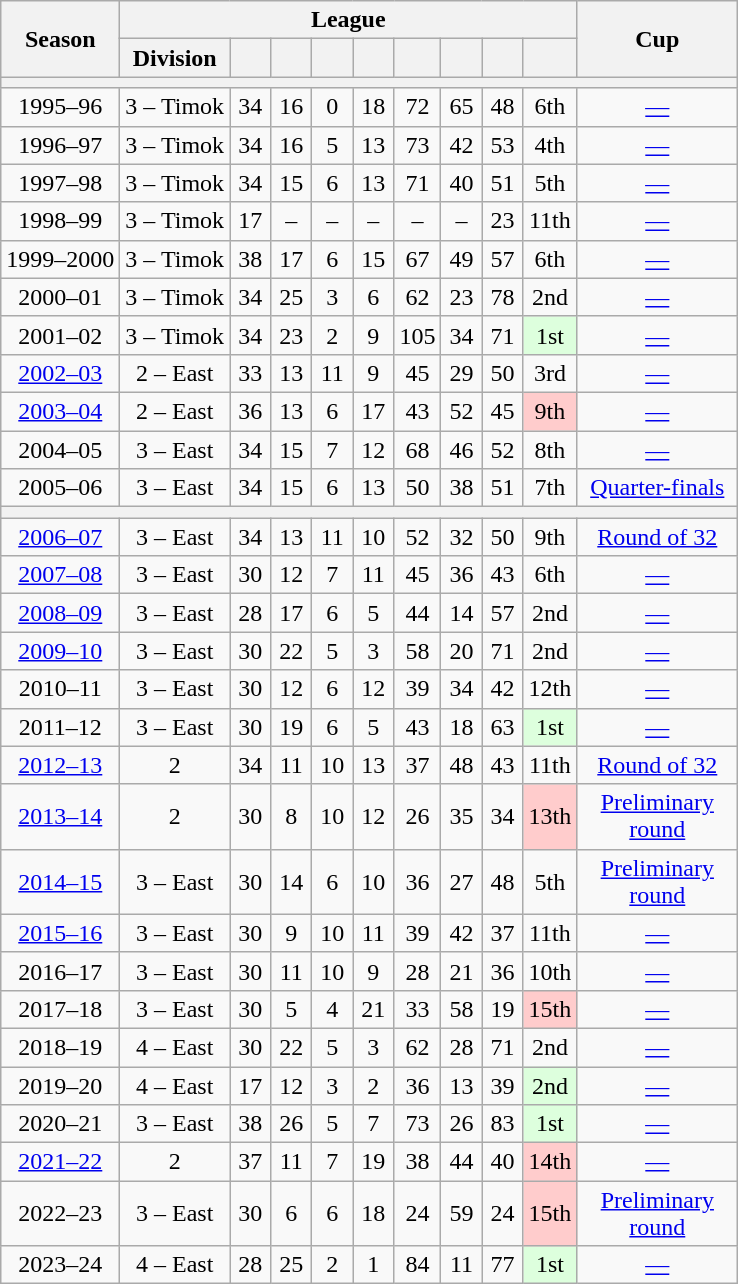<table class="wikitable sortable" style="text-align:center">
<tr>
<th rowspan="2">Season</th>
<th colspan="9">League</th>
<th rowspan="2" width="100">Cup</th>
</tr>
<tr>
<th>Division</th>
<th width="20"></th>
<th width="20"></th>
<th width="20"></th>
<th width="20"></th>
<th width="20"></th>
<th width="20"></th>
<th width="20"></th>
<th width="20"></th>
</tr>
<tr>
<th colspan="11"></th>
</tr>
<tr>
<td>1995–96</td>
<td>3 – Timok</td>
<td>34</td>
<td>16</td>
<td>0</td>
<td>18</td>
<td>72</td>
<td>65</td>
<td>48</td>
<td>6th</td>
<td><a href='#'>—</a></td>
</tr>
<tr>
<td>1996–97</td>
<td>3 – Timok</td>
<td>34</td>
<td>16</td>
<td>5</td>
<td>13</td>
<td>73</td>
<td>42</td>
<td>53</td>
<td>4th</td>
<td><a href='#'>—</a></td>
</tr>
<tr>
<td>1997–98</td>
<td>3 – Timok</td>
<td>34</td>
<td>15</td>
<td>6</td>
<td>13</td>
<td>71</td>
<td>40</td>
<td>51</td>
<td>5th</td>
<td><a href='#'>—</a></td>
</tr>
<tr>
<td>1998–99</td>
<td>3 – Timok</td>
<td>17</td>
<td>–</td>
<td>–</td>
<td>–</td>
<td>–</td>
<td>–</td>
<td>23</td>
<td>11th</td>
<td><a href='#'>—</a></td>
</tr>
<tr>
<td>1999–2000</td>
<td>3 – Timok</td>
<td>38</td>
<td>17</td>
<td>6</td>
<td>15</td>
<td>67</td>
<td>49</td>
<td>57</td>
<td>6th</td>
<td><a href='#'>—</a></td>
</tr>
<tr>
<td>2000–01</td>
<td>3 – Timok</td>
<td>34</td>
<td>25</td>
<td>3</td>
<td>6</td>
<td>62</td>
<td>23</td>
<td>78</td>
<td>2nd</td>
<td><a href='#'>—</a></td>
</tr>
<tr>
<td>2001–02</td>
<td>3 – Timok</td>
<td>34</td>
<td>23</td>
<td>2</td>
<td>9</td>
<td>105</td>
<td>34</td>
<td>71</td>
<td style="background-color:#DFD">1st</td>
<td><a href='#'>—</a></td>
</tr>
<tr>
<td><a href='#'>2002–03</a></td>
<td>2 – East</td>
<td>33</td>
<td>13</td>
<td>11</td>
<td>9</td>
<td>45</td>
<td>29</td>
<td>50</td>
<td>3rd</td>
<td><a href='#'>—</a></td>
</tr>
<tr>
<td><a href='#'>2003–04</a></td>
<td>2 – East</td>
<td>36</td>
<td>13</td>
<td>6</td>
<td>17</td>
<td>43</td>
<td>52</td>
<td>45</td>
<td style="background-color:#FCC">9th</td>
<td><a href='#'>—</a></td>
</tr>
<tr>
<td>2004–05</td>
<td>3 – East</td>
<td>34</td>
<td>15</td>
<td>7</td>
<td>12</td>
<td>68</td>
<td>46</td>
<td>52</td>
<td>8th</td>
<td><a href='#'>—</a></td>
</tr>
<tr>
<td>2005–06</td>
<td>3 – East</td>
<td>34</td>
<td>15</td>
<td>6</td>
<td>13</td>
<td>50</td>
<td>38</td>
<td>51</td>
<td>7th</td>
<td><a href='#'>Quarter-finals</a></td>
</tr>
<tr>
<th colspan="11"></th>
</tr>
<tr>
<td><a href='#'>2006–07</a></td>
<td>3 – East</td>
<td>34</td>
<td>13</td>
<td>11</td>
<td>10</td>
<td>52</td>
<td>32</td>
<td>50</td>
<td>9th</td>
<td><a href='#'>Round of 32</a></td>
</tr>
<tr>
<td><a href='#'>2007–08</a></td>
<td>3 – East</td>
<td>30</td>
<td>12</td>
<td>7</td>
<td>11</td>
<td>45</td>
<td>36</td>
<td>43</td>
<td>6th</td>
<td><a href='#'>—</a></td>
</tr>
<tr>
<td><a href='#'>2008–09</a></td>
<td>3 – East</td>
<td>28</td>
<td>17</td>
<td>6</td>
<td>5</td>
<td>44</td>
<td>14</td>
<td>57</td>
<td>2nd</td>
<td><a href='#'>—</a></td>
</tr>
<tr>
<td><a href='#'>2009–10</a></td>
<td>3 – East</td>
<td>30</td>
<td>22</td>
<td>5</td>
<td>3</td>
<td>58</td>
<td>20</td>
<td>71</td>
<td>2nd</td>
<td><a href='#'>—</a></td>
</tr>
<tr>
<td>2010–11</td>
<td>3 – East</td>
<td>30</td>
<td>12</td>
<td>6</td>
<td>12</td>
<td>39</td>
<td>34</td>
<td>42</td>
<td>12th</td>
<td><a href='#'>—</a></td>
</tr>
<tr>
<td>2011–12</td>
<td>3 – East</td>
<td>30</td>
<td>19</td>
<td>6</td>
<td>5</td>
<td>43</td>
<td>18</td>
<td>63</td>
<td style="background-color:#DFD">1st</td>
<td><a href='#'>—</a></td>
</tr>
<tr>
<td><a href='#'>2012–13</a></td>
<td>2</td>
<td>34</td>
<td>11</td>
<td>10</td>
<td>13</td>
<td>37</td>
<td>48</td>
<td>43</td>
<td>11th</td>
<td><a href='#'>Round of 32</a></td>
</tr>
<tr>
<td><a href='#'>2013–14</a></td>
<td>2</td>
<td>30</td>
<td>8</td>
<td>10</td>
<td>12</td>
<td>26</td>
<td>35</td>
<td>34</td>
<td style="background-color:#FCC">13th</td>
<td><a href='#'>Preliminary round</a></td>
</tr>
<tr>
<td><a href='#'>2014–15</a></td>
<td>3 – East</td>
<td>30</td>
<td>14</td>
<td>6</td>
<td>10</td>
<td>36</td>
<td>27</td>
<td>48</td>
<td>5th</td>
<td><a href='#'>Preliminary round</a></td>
</tr>
<tr>
<td><a href='#'>2015–16</a></td>
<td>3 – East</td>
<td>30</td>
<td>9</td>
<td>10</td>
<td>11</td>
<td>39</td>
<td>42</td>
<td>37</td>
<td>11th</td>
<td><a href='#'>—</a></td>
</tr>
<tr>
<td>2016–17</td>
<td>3 – East</td>
<td>30</td>
<td>11</td>
<td>10</td>
<td>9</td>
<td>28</td>
<td>21</td>
<td>36</td>
<td>10th</td>
<td><a href='#'>—</a></td>
</tr>
<tr>
<td>2017–18</td>
<td>3 – East</td>
<td>30</td>
<td>5</td>
<td>4</td>
<td>21</td>
<td>33</td>
<td>58</td>
<td>19</td>
<td style="background-color:#FCC">15th</td>
<td><a href='#'>—</a></td>
</tr>
<tr>
<td>2018–19</td>
<td>4 – East</td>
<td>30</td>
<td>22</td>
<td>5</td>
<td>3</td>
<td>62</td>
<td>28</td>
<td>71</td>
<td>2nd</td>
<td><a href='#'>—</a></td>
</tr>
<tr>
<td>2019–20</td>
<td>4 – East</td>
<td>17</td>
<td>12</td>
<td>3</td>
<td>2</td>
<td>36</td>
<td>13</td>
<td>39</td>
<td style="background-color:#DFD">2nd</td>
<td><a href='#'>—</a></td>
</tr>
<tr>
<td>2020–21</td>
<td>3 – East</td>
<td>38</td>
<td>26</td>
<td>5</td>
<td>7</td>
<td>73</td>
<td>26</td>
<td>83</td>
<td style="background-color:#DFD">1st</td>
<td><a href='#'>—</a></td>
</tr>
<tr>
<td><a href='#'>2021–22</a></td>
<td>2</td>
<td>37</td>
<td>11</td>
<td>7</td>
<td>19</td>
<td>38</td>
<td>44</td>
<td>40</td>
<td style="background-color:#FCC">14th</td>
<td><a href='#'>—</a></td>
</tr>
<tr>
<td>2022–23</td>
<td>3 – East</td>
<td>30</td>
<td>6</td>
<td>6</td>
<td>18</td>
<td>24</td>
<td>59</td>
<td>24</td>
<td style="background-color:#FCC">15th</td>
<td><a href='#'>Preliminary round</a></td>
</tr>
<tr>
<td>2023–24</td>
<td>4 – East</td>
<td>28</td>
<td>25</td>
<td>2</td>
<td>1</td>
<td>84</td>
<td>11</td>
<td>77</td>
<td style="background-color:#DFD">1st</td>
<td><a href='#'>—</a></td>
</tr>
</table>
